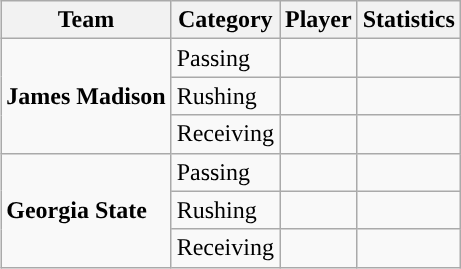<table class="wikitable" style="float: right;">
<tr>
<th>Team</th>
<th>Category</th>
<th>Player</th>
<th>Statistics</th>
</tr>
<tr>
<td rowspan=3><strong>James Madison</strong></td>
<td>Passing</td>
<td></td>
<td></td>
</tr>
<tr>
<td>Rushing</td>
<td></td>
<td></td>
</tr>
<tr>
<td>Receiving</td>
<td></td>
<td></td>
</tr>
<tr>
<td rowspan=3><strong>Georgia State</strong></td>
<td>Passing</td>
<td></td>
<td></td>
</tr>
<tr>
<td>Rushing</td>
<td></td>
<td></td>
</tr>
<tr>
<td>Receiving</td>
<td></td>
<td></td>
</tr>
</table>
